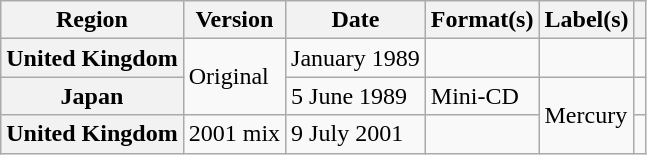<table class="wikitable plainrowheaders">
<tr>
<th scope="col">Region</th>
<th scope="col">Version</th>
<th scope="col">Date</th>
<th scope="col">Format(s)</th>
<th scope="col">Label(s)</th>
<th scope="col"></th>
</tr>
<tr>
<th scope="row">United Kingdom</th>
<td rowspan="2">Original</td>
<td>January 1989</td>
<td></td>
<td></td>
<td></td>
</tr>
<tr>
<th scope="row">Japan</th>
<td>5 June 1989</td>
<td>Mini-CD</td>
<td rowspan="2">Mercury</td>
<td></td>
</tr>
<tr>
<th scope="row">United Kingdom</th>
<td>2001 mix</td>
<td>9 July 2001</td>
<td></td>
<td></td>
</tr>
</table>
